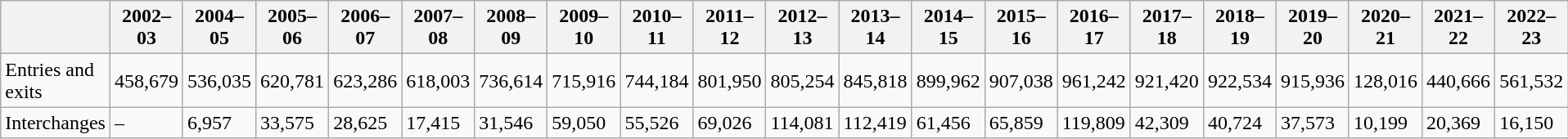<table class="wikitable">
<tr>
<th></th>
<th>2002–03</th>
<th>2004–05</th>
<th>2005–06</th>
<th>2006–07</th>
<th>2007–08</th>
<th>2008–09</th>
<th>2009–10</th>
<th>2010–11</th>
<th>2011–12</th>
<th>2012–13</th>
<th>2013–14</th>
<th>2014–15</th>
<th>2015–16</th>
<th>2016–17</th>
<th>2017–18</th>
<th>2018–19</th>
<th>2019–20</th>
<th>2020–21</th>
<th>2021–22</th>
<th>2022–23</th>
</tr>
<tr>
<td>Entries and exits</td>
<td>458,679</td>
<td>536,035</td>
<td>620,781</td>
<td>623,286</td>
<td>618,003</td>
<td>736,614</td>
<td>715,916</td>
<td>744,184</td>
<td>801,950</td>
<td>805,254</td>
<td>845,818</td>
<td>899,962</td>
<td>907,038</td>
<td>961,242</td>
<td>921,420</td>
<td>922,534</td>
<td>915,936</td>
<td>128,016</td>
<td>440,666</td>
<td>561,532</td>
</tr>
<tr>
<td>Interchanges</td>
<td>–</td>
<td>6,957</td>
<td>33,575</td>
<td>28,625</td>
<td>17,415</td>
<td>31,546</td>
<td>59,050</td>
<td>55,526</td>
<td>69,026</td>
<td>114,081</td>
<td>112,419</td>
<td>61,456</td>
<td>65,859</td>
<td>119,809</td>
<td>42,309</td>
<td>40,724</td>
<td>37,573</td>
<td>10,199</td>
<td>20,369</td>
<td>16,150</td>
</tr>
</table>
